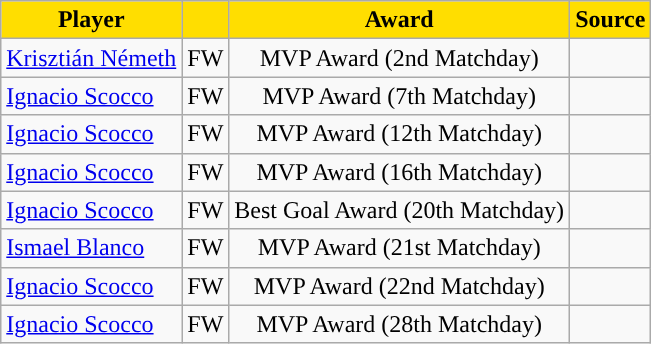<table class="wikitable">
<tr>
<th style="background:#FFDE00">Player</th>
<th style="background:#FFDE00"></th>
<th style="background:#FFDE00">Award</th>
<th style="background:#FFDE00">Source</th>
</tr>
<tr>
<td> <a href='#'>Krisztián Németh</a></td>
<td align="center">FW</td>
<td align="center">MVP Award (2nd Matchday)</td>
<td align="center"></td>
</tr>
<tr>
<td> <a href='#'>Ignacio Scocco</a></td>
<td align="center">FW</td>
<td align="center">MVP Award (7th Matchday)</td>
<td align="center"></td>
</tr>
<tr>
<td> <a href='#'>Ignacio Scocco</a></td>
<td align="center">FW</td>
<td align="center">MVP Award (12th Matchday)</td>
<td align="center"></td>
</tr>
<tr>
<td> <a href='#'>Ignacio Scocco</a></td>
<td align="center">FW</td>
<td align="center">MVP Award (16th Matchday)</td>
<td align="center"></td>
</tr>
<tr>
<td> <a href='#'>Ignacio Scocco</a></td>
<td align="center">FW</td>
<td align="center">Best Goal Award (20th Matchday)</td>
<td align="center"></td>
</tr>
<tr>
<td> <a href='#'>Ismael Blanco</a></td>
<td align="center">FW</td>
<td align="center">MVP Award (21st Matchday)</td>
<td align="center"></td>
</tr>
<tr>
<td> <a href='#'>Ignacio Scocco</a></td>
<td align="center">FW</td>
<td align="center">MVP Award (22nd Matchday)</td>
<td align="center"></td>
</tr>
<tr>
<td> <a href='#'>Ignacio Scocco</a></td>
<td align="center">FW</td>
<td align="center">MVP Award (28th Matchday)</td>
<td align="center"></td>
</tr>
</table>
